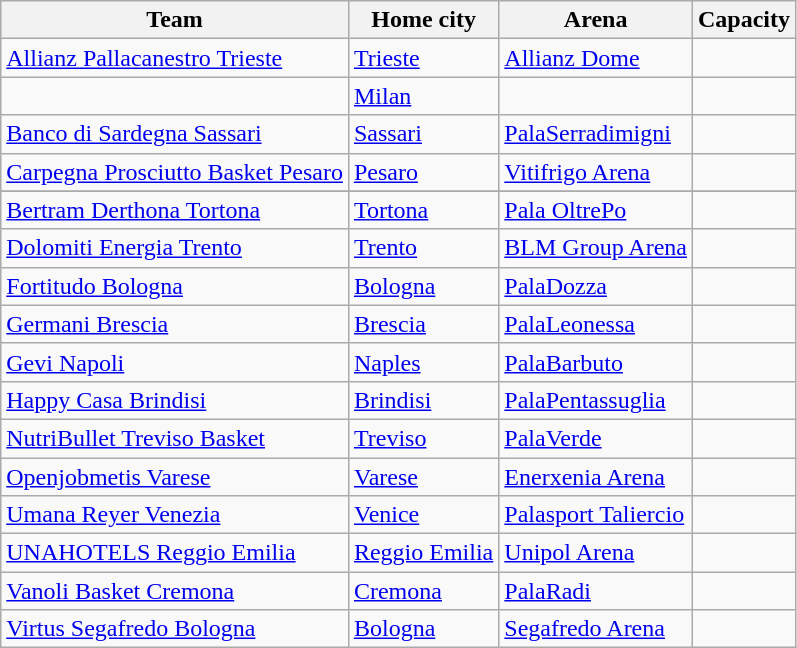<table class="wikitable sortable" style="margin:1em 2em 1em 1em;">
<tr>
<th>Team</th>
<th>Home city</th>
<th>Arena</th>
<th>Capacity</th>
</tr>
<tr>
<td><a href='#'>Allianz Pallacanestro Trieste</a></td>
<td><a href='#'>Trieste</a></td>
<td><a href='#'>Allianz Dome</a></td>
<td align="center"></td>
</tr>
<tr>
<td></td>
<td><a href='#'>Milan</a></td>
<td></td>
<td align="center"></td>
</tr>
<tr>
<td><a href='#'>Banco di Sardegna Sassari</a></td>
<td><a href='#'>Sassari</a></td>
<td><a href='#'>PalaSerradimigni</a></td>
<td align="center"></td>
</tr>
<tr>
<td><a href='#'>Carpegna Prosciutto Basket Pesaro</a></td>
<td><a href='#'>Pesaro</a></td>
<td><a href='#'>Vitifrigo Arena</a></td>
<td align="center"></td>
</tr>
<tr>
</tr>
<tr>
<td><a href='#'>Bertram Derthona Tortona</a></td>
<td><a href='#'>Tortona</a></td>
<td><a href='#'>Pala OltrePo</a></td>
<td align="center"></td>
</tr>
<tr>
<td><a href='#'>Dolomiti Energia Trento</a></td>
<td><a href='#'>Trento</a></td>
<td><a href='#'>BLM Group Arena</a></td>
<td align="center"></td>
</tr>
<tr>
<td><a href='#'>Fortitudo Bologna</a></td>
<td><a href='#'>Bologna</a></td>
<td><a href='#'>PalaDozza</a></td>
<td align="center"></td>
</tr>
<tr>
<td><a href='#'>Germani Brescia</a></td>
<td><a href='#'>Brescia</a></td>
<td><a href='#'>PalaLeonessa</a></td>
<td align="center"></td>
</tr>
<tr>
<td><a href='#'>Gevi Napoli</a></td>
<td><a href='#'>Naples</a></td>
<td><a href='#'>PalaBarbuto</a></td>
<td align="center"></td>
</tr>
<tr>
<td><a href='#'>Happy Casa Brindisi</a></td>
<td><a href='#'>Brindisi</a></td>
<td><a href='#'>PalaPentassuglia</a></td>
<td align="center"></td>
</tr>
<tr>
<td><a href='#'>NutriBullet Treviso Basket</a></td>
<td><a href='#'>Treviso</a></td>
<td><a href='#'>PalaVerde</a></td>
<td align="center"></td>
</tr>
<tr>
<td><a href='#'>Openjobmetis Varese</a></td>
<td><a href='#'>Varese</a></td>
<td><a href='#'>Enerxenia Arena</a></td>
<td align="center"></td>
</tr>
<tr>
<td><a href='#'>Umana Reyer Venezia</a></td>
<td><a href='#'>Venice</a></td>
<td><a href='#'>Palasport Taliercio</a></td>
<td align="center"></td>
</tr>
<tr>
<td><a href='#'>UNAHOTELS Reggio Emilia</a></td>
<td><a href='#'>Reggio Emilia</a></td>
<td><a href='#'>Unipol Arena</a></td>
<td align="center"></td>
</tr>
<tr>
<td><a href='#'>Vanoli Basket Cremona</a></td>
<td><a href='#'>Cremona</a></td>
<td><a href='#'>PalaRadi</a></td>
<td align="center"></td>
</tr>
<tr>
<td><a href='#'>Virtus Segafredo Bologna</a></td>
<td><a href='#'>Bologna</a></td>
<td><a href='#'>Segafredo Arena</a></td>
<td align="center"></td>
</tr>
</table>
